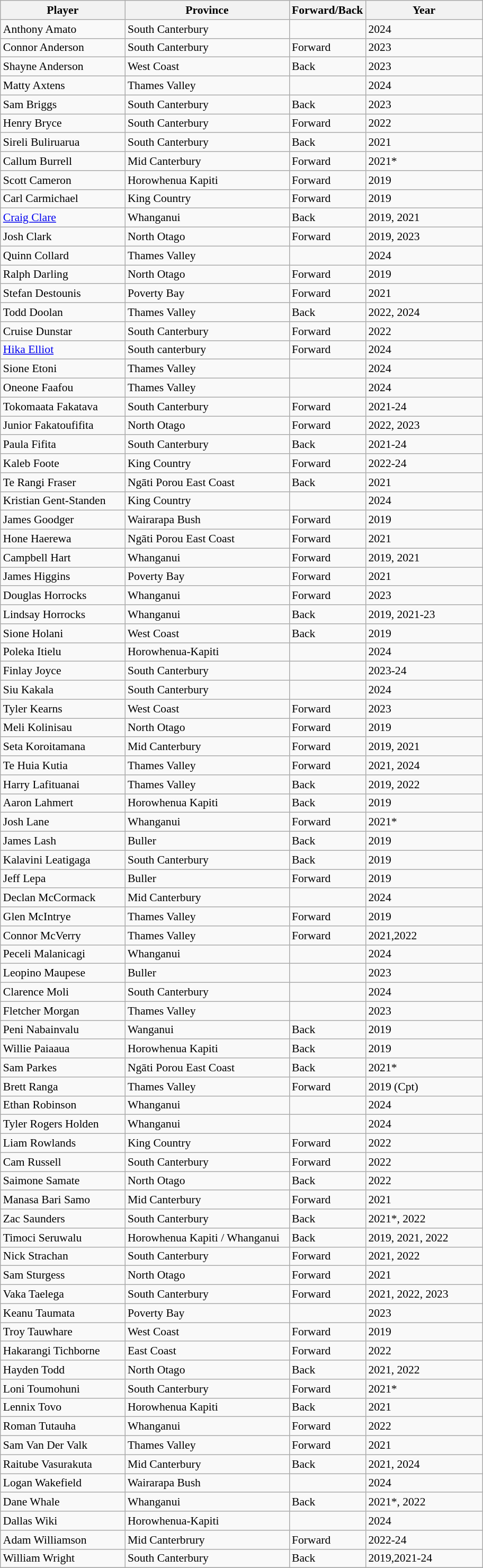<table class="wikitable sortable" style="font-size:90%">
<tr>
<th style="width:150px">Player<br></th>
<th style="width:200px">Province<br></th>
<th style="width:60px">Forward/Back<br></th>
<th style="width:140px">Year<br></th>
</tr>
<tr>
<td>Anthony Amato</td>
<td>South Canterbury</td>
<td></td>
<td>2024</td>
</tr>
<tr>
<td>Connor Anderson</td>
<td>South Canterbury</td>
<td>Forward</td>
<td>2023</td>
</tr>
<tr>
<td>Shayne Anderson</td>
<td>West Coast</td>
<td>Back</td>
<td>2023</td>
</tr>
<tr>
<td>Matty Axtens</td>
<td>Thames Valley</td>
<td></td>
<td>2024</td>
</tr>
<tr>
<td>Sam Briggs</td>
<td>South Canterbury</td>
<td>Back</td>
<td>2023</td>
</tr>
<tr>
<td>Henry Bryce</td>
<td>South Canterbury</td>
<td>Forward</td>
<td>2022</td>
</tr>
<tr>
<td>Sireli Buliruarua</td>
<td>South Canterbury</td>
<td>Back</td>
<td>2021</td>
</tr>
<tr>
<td>Callum Burrell</td>
<td>Mid Canterbury</td>
<td>Forward</td>
<td>2021*</td>
</tr>
<tr>
<td>Scott Cameron</td>
<td>Horowhenua Kapiti</td>
<td>Forward</td>
<td>2019</td>
</tr>
<tr>
<td>Carl Carmichael</td>
<td>King Country</td>
<td>Forward</td>
<td>2019</td>
</tr>
<tr>
<td><a href='#'>Craig Clare</a></td>
<td>Whanganui</td>
<td>Back</td>
<td>2019, 2021</td>
</tr>
<tr>
<td>Josh Clark</td>
<td>North Otago</td>
<td>Forward</td>
<td>2019, 2023</td>
</tr>
<tr>
<td>Quinn Collard</td>
<td>Thames Valley</td>
<td></td>
<td>2024</td>
</tr>
<tr>
<td>Ralph Darling</td>
<td>North Otago</td>
<td>Forward</td>
<td>2019</td>
</tr>
<tr>
<td>Stefan Destounis</td>
<td>Poverty Bay</td>
<td>Forward</td>
<td>2021</td>
</tr>
<tr>
<td>Todd Doolan</td>
<td>Thames Valley</td>
<td>Back</td>
<td>2022, 2024</td>
</tr>
<tr>
<td>Cruise Dunstar</td>
<td>South Canterbury</td>
<td>Forward</td>
<td>2022</td>
</tr>
<tr>
<td><a href='#'>Hika Elliot</a></td>
<td>South canterbury</td>
<td>Forward</td>
<td>2024</td>
</tr>
<tr>
<td>Sione Etoni</td>
<td>Thames Valley</td>
<td></td>
<td>2024</td>
</tr>
<tr>
<td>Oneone Faafou</td>
<td>Thames Valley</td>
<td></td>
<td>2024</td>
</tr>
<tr>
<td>Tokomaata Fakatava</td>
<td>South Canterbury</td>
<td>Forward</td>
<td>2021-24</td>
</tr>
<tr>
<td>Junior Fakatoufifita</td>
<td>North Otago</td>
<td>Forward</td>
<td>2022, 2023</td>
</tr>
<tr>
<td>Paula Fifita</td>
<td>South Canterbury</td>
<td>Back</td>
<td>2021-24</td>
</tr>
<tr>
<td>Kaleb Foote</td>
<td>King Country</td>
<td>Forward</td>
<td>2022-24</td>
</tr>
<tr>
<td>Te Rangi Fraser</td>
<td>Ngāti Porou East Coast</td>
<td>Back</td>
<td>2021</td>
</tr>
<tr>
<td>Kristian Gent-Standen</td>
<td>King Country</td>
<td></td>
<td>2024</td>
</tr>
<tr>
<td>James Goodger</td>
<td>Wairarapa Bush</td>
<td>Forward</td>
<td>2019</td>
</tr>
<tr>
<td>Hone Haerewa</td>
<td>Ngāti Porou East Coast</td>
<td>Forward</td>
<td>2021</td>
</tr>
<tr>
<td>Campbell Hart</td>
<td>Whanganui</td>
<td>Forward</td>
<td>2019, 2021</td>
</tr>
<tr>
<td>James Higgins</td>
<td>Poverty Bay</td>
<td>Forward</td>
<td>2021</td>
</tr>
<tr>
<td>Douglas Horrocks</td>
<td>Whanganui</td>
<td>Forward</td>
<td>2023</td>
</tr>
<tr>
<td>Lindsay Horrocks </td>
<td>Whanganui</td>
<td>Back</td>
<td>2019, 2021-23</td>
</tr>
<tr>
<td>Sione Holani</td>
<td>West Coast</td>
<td>Back</td>
<td>2019</td>
</tr>
<tr>
<td>Poleka Itielu</td>
<td>Horowhenua-Kapiti</td>
<td></td>
<td>2024</td>
</tr>
<tr>
<td>Finlay Joyce</td>
<td>South Canterbury</td>
<td></td>
<td>2023-24</td>
</tr>
<tr>
<td>Siu Kakala</td>
<td>South Canterbury</td>
<td></td>
<td>2024</td>
</tr>
<tr>
<td>Tyler Kearns</td>
<td>West Coast</td>
<td>Forward</td>
<td>2023</td>
</tr>
<tr>
<td>Meli Kolinisau</td>
<td>North Otago</td>
<td>Forward</td>
<td>2019</td>
</tr>
<tr>
<td>Seta Koroitamana</td>
<td>Mid Canterbury</td>
<td>Forward</td>
<td>2019, 2021</td>
</tr>
<tr>
<td>Te Huia Kutia</td>
<td>Thames Valley</td>
<td>Forward</td>
<td>2021, 2024</td>
</tr>
<tr>
<td>Harry Lafituanai</td>
<td>Thames Valley</td>
<td>Back</td>
<td>2019, 2022</td>
</tr>
<tr>
<td>Aaron Lahmert</td>
<td>Horowhenua Kapiti</td>
<td>Back</td>
<td>2019</td>
</tr>
<tr>
<td>Josh Lane</td>
<td>Whanganui</td>
<td>Forward</td>
<td>2021*</td>
</tr>
<tr>
<td>James Lash</td>
<td>Buller</td>
<td>Back</td>
<td>2019</td>
</tr>
<tr>
<td>Kalavini Leatigaga</td>
<td>South Canterbury</td>
<td>Back</td>
<td>2019</td>
</tr>
<tr>
<td>Jeff Lepa</td>
<td>Buller</td>
<td>Forward</td>
<td>2019</td>
</tr>
<tr>
<td>Declan McCormack</td>
<td>Mid Canterbury</td>
<td></td>
<td>2024</td>
</tr>
<tr>
<td>Glen McIntrye</td>
<td>Thames Valley</td>
<td>Forward</td>
<td>2019</td>
</tr>
<tr>
<td>Connor McVerry</td>
<td>Thames Valley</td>
<td>Forward</td>
<td>2021,2022</td>
</tr>
<tr>
<td>Peceli Malanicagi</td>
<td>Whanganui</td>
<td></td>
<td>2024</td>
</tr>
<tr>
<td>Leopino Maupese</td>
<td>Buller</td>
<td></td>
<td>2023</td>
</tr>
<tr>
<td>Clarence Moli</td>
<td>South Canterbury</td>
<td></td>
<td>2024</td>
</tr>
<tr>
<td>Fletcher Morgan</td>
<td>Thames Valley</td>
<td></td>
<td>2023</td>
</tr>
<tr>
<td>Peni Nabainvalu</td>
<td>Wanganui</td>
<td>Back</td>
<td>2019</td>
</tr>
<tr>
<td>Willie Paiaaua</td>
<td>Horowhenua Kapiti</td>
<td>Back</td>
<td>2019</td>
</tr>
<tr>
<td>Sam Parkes</td>
<td>Ngāti Porou East Coast</td>
<td>Back</td>
<td>2021*</td>
</tr>
<tr>
<td>Brett Ranga</td>
<td>Thames Valley</td>
<td>Forward</td>
<td>2019 (Cpt)</td>
</tr>
<tr>
<td>Ethan Robinson</td>
<td>Whanganui</td>
<td></td>
<td>2024</td>
</tr>
<tr>
<td>Tyler Rogers Holden</td>
<td>Whanganui</td>
<td></td>
<td>2024</td>
</tr>
<tr>
<td>Liam Rowlands</td>
<td>King Country</td>
<td>Forward</td>
<td>2022</td>
</tr>
<tr>
<td>Cam Russell</td>
<td>South Canterbury</td>
<td>Forward</td>
<td>2022</td>
</tr>
<tr>
<td>Saimone Samate</td>
<td>North Otago</td>
<td>Back</td>
<td>2022</td>
</tr>
<tr>
<td>Manasa Bari Samo</td>
<td>Mid Canterbury</td>
<td>Forward</td>
<td>2021</td>
</tr>
<tr>
<td>Zac Saunders</td>
<td>South Canterbury</td>
<td>Back</td>
<td>2021*, 2022</td>
</tr>
<tr>
<td>Timoci Seruwalu</td>
<td>Horowhenua Kapiti / Whanganui</td>
<td>Back</td>
<td>2019, 2021, 2022</td>
</tr>
<tr>
<td>Nick Strachan</td>
<td>South Canterbury</td>
<td>Forward</td>
<td>2021, 2022</td>
</tr>
<tr>
<td>Sam Sturgess</td>
<td>North Otago</td>
<td>Forward</td>
<td>2021</td>
</tr>
<tr>
<td>Vaka Taelega</td>
<td>South Canterbury</td>
<td>Forward</td>
<td>2021, 2022, 2023</td>
</tr>
<tr>
<td>Keanu Taumata</td>
<td>Poverty Bay</td>
<td></td>
<td>2023</td>
</tr>
<tr>
<td>Troy Tauwhare</td>
<td>West Coast</td>
<td>Forward</td>
<td>2019</td>
</tr>
<tr>
<td>Hakarangi Tichborne</td>
<td>East Coast</td>
<td>Forward</td>
<td>2022</td>
</tr>
<tr>
<td>Hayden Todd</td>
<td>North Otago</td>
<td>Back</td>
<td>2021, 2022</td>
</tr>
<tr>
<td>Loni Toumohuni</td>
<td>South Canterbury</td>
<td>Forward</td>
<td>2021*</td>
</tr>
<tr>
<td>Lennix Tovo</td>
<td>Horowhenua Kapiti</td>
<td>Back</td>
<td>2021</td>
</tr>
<tr>
<td>Roman Tutauha</td>
<td>Whanganui</td>
<td>Forward</td>
<td>2022</td>
</tr>
<tr>
<td>Sam Van Der Valk</td>
<td>Thames Valley</td>
<td>Forward</td>
<td>2021</td>
</tr>
<tr>
<td>Raitube Vasurakuta</td>
<td>Mid Canterbury</td>
<td>Back</td>
<td>2021, 2024</td>
</tr>
<tr>
<td>Logan Wakefield</td>
<td>Wairarapa Bush</td>
<td></td>
<td>2024</td>
</tr>
<tr>
<td>Dane Whale</td>
<td>Whanganui</td>
<td>Back</td>
<td>2021*, 2022</td>
</tr>
<tr>
<td>Dallas Wiki</td>
<td>Horowhenua-Kapiti</td>
<td></td>
<td>2024</td>
</tr>
<tr>
<td>Adam Williamson</td>
<td>Mid Canterbrury</td>
<td>Forward</td>
<td>2022-24</td>
</tr>
<tr>
<td>William Wright</td>
<td>South Canterbury</td>
<td>Back</td>
<td>2019,2021-24</td>
</tr>
<tr>
</tr>
</table>
